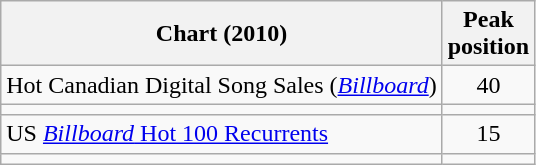<table class="wikitable plainrowheaders sortable">
<tr>
<th align="left">Chart (2010)</th>
<th align="center">Peak<br>position</th>
</tr>
<tr>
<td>Hot Canadian Digital Song Sales (<em><a href='#'>Billboard</a></em>)</td>
<td align="center">40</td>
</tr>
<tr>
<td></td>
</tr>
<tr>
<td>US <a href='#'><em>Billboard</em> Hot 100 Recurrents</a></td>
<td align="center">15</td>
</tr>
<tr>
<td></td>
</tr>
</table>
